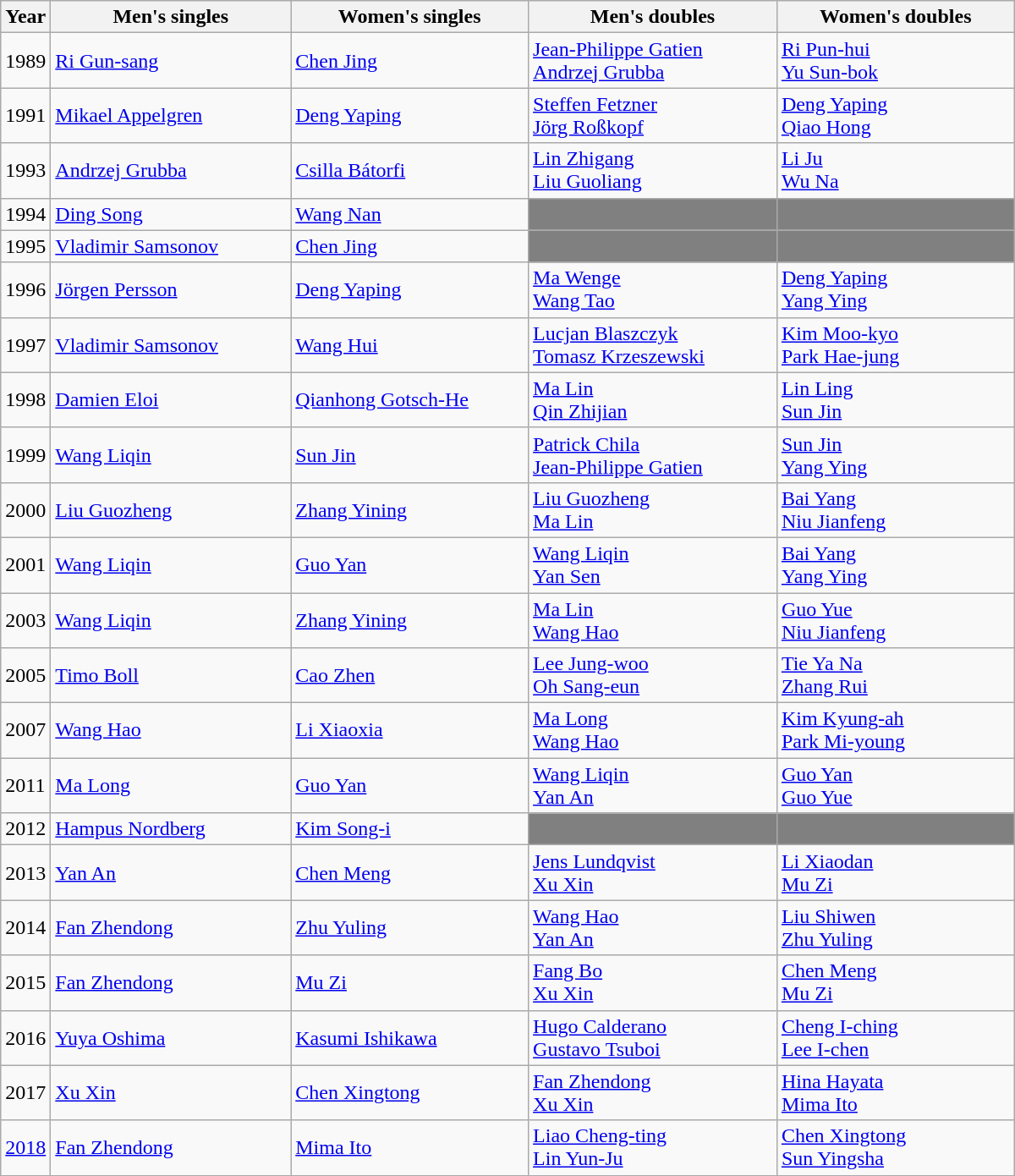<table class="wikitable" style="text-align: left; width: 800px;">
<tr>
<th width="20">Year</th>
<th width="280">Men's singles</th>
<th width="280">Women's singles</th>
<th width="280">Men's doubles</th>
<th width="280">Women's doubles</th>
</tr>
<tr>
<td>1989</td>
<td> <a href='#'>Ri Gun-sang</a></td>
<td> <a href='#'>Chen Jing</a></td>
<td> <a href='#'>Jean-Philippe Gatien</a><br> <a href='#'>Andrzej Grubba</a></td>
<td> <a href='#'>Ri Pun-hui</a><br> <a href='#'>Yu Sun-bok</a></td>
</tr>
<tr>
<td>1991</td>
<td> <a href='#'>Mikael Appelgren</a></td>
<td> <a href='#'>Deng Yaping</a></td>
<td> <a href='#'>Steffen Fetzner</a><br> <a href='#'>Jörg Roßkopf</a></td>
<td> <a href='#'>Deng Yaping</a><br> <a href='#'>Qiao Hong</a></td>
</tr>
<tr>
<td>1993</td>
<td> <a href='#'>Andrzej Grubba</a></td>
<td> <a href='#'>Csilla Bátorfi</a></td>
<td> <a href='#'>Lin Zhigang</a><br> <a href='#'>Liu Guoliang</a></td>
<td> <a href='#'>Li Ju</a><br> <a href='#'>Wu Na</a></td>
</tr>
<tr>
<td>1994</td>
<td> <a href='#'>Ding Song</a></td>
<td> <a href='#'>Wang Nan</a></td>
<td bgcolor=gray></td>
<td bgcolor=gray></td>
</tr>
<tr>
<td>1995</td>
<td> <a href='#'>Vladimir Samsonov</a></td>
<td> <a href='#'>Chen Jing</a></td>
<td bgcolor=gray></td>
<td bgcolor=gray></td>
</tr>
<tr>
<td>1996</td>
<td> <a href='#'>Jörgen Persson</a></td>
<td> <a href='#'>Deng Yaping</a></td>
<td> <a href='#'>Ma Wenge</a><br> <a href='#'>Wang Tao</a></td>
<td> <a href='#'>Deng Yaping</a><br> <a href='#'>Yang Ying</a></td>
</tr>
<tr>
<td>1997</td>
<td> <a href='#'>Vladimir Samsonov</a></td>
<td> <a href='#'>Wang Hui</a></td>
<td> <a href='#'>Lucjan Blaszczyk</a><br> <a href='#'>Tomasz Krzeszewski</a></td>
<td> <a href='#'>Kim Moo-kyo</a><br> <a href='#'>Park Hae-jung</a></td>
</tr>
<tr>
<td>1998</td>
<td> <a href='#'>Damien Eloi</a></td>
<td> <a href='#'>Qianhong Gotsch-He</a></td>
<td> <a href='#'>Ma Lin</a><br> <a href='#'>Qin Zhijian</a></td>
<td> <a href='#'>Lin Ling</a><br> <a href='#'>Sun Jin</a></td>
</tr>
<tr>
<td>1999</td>
<td> <a href='#'>Wang Liqin</a></td>
<td> <a href='#'>Sun Jin</a></td>
<td> <a href='#'>Patrick Chila</a><br> <a href='#'>Jean-Philippe Gatien</a></td>
<td> <a href='#'>Sun Jin</a><br> <a href='#'>Yang Ying</a></td>
</tr>
<tr>
<td>2000</td>
<td> <a href='#'>Liu Guozheng</a></td>
<td> <a href='#'>Zhang Yining</a></td>
<td> <a href='#'>Liu Guozheng</a><br> <a href='#'>Ma Lin</a></td>
<td> <a href='#'>Bai Yang</a><br> <a href='#'>Niu Jianfeng</a></td>
</tr>
<tr>
<td>2001</td>
<td> <a href='#'>Wang Liqin</a></td>
<td> <a href='#'>Guo Yan</a></td>
<td> <a href='#'>Wang Liqin</a><br> <a href='#'>Yan Sen</a></td>
<td> <a href='#'>Bai Yang</a><br> <a href='#'>Yang Ying</a></td>
</tr>
<tr>
<td>2003</td>
<td> <a href='#'>Wang Liqin</a></td>
<td> <a href='#'>Zhang Yining</a></td>
<td> <a href='#'>Ma Lin</a><br> <a href='#'>Wang Hao</a></td>
<td> <a href='#'>Guo Yue</a><br> <a href='#'>Niu Jianfeng</a></td>
</tr>
<tr>
<td>2005</td>
<td> <a href='#'>Timo Boll</a></td>
<td> <a href='#'>Cao Zhen</a></td>
<td> <a href='#'>Lee Jung-woo</a><br> <a href='#'>Oh Sang-eun</a></td>
<td> <a href='#'>Tie Ya Na</a><br> <a href='#'>Zhang Rui</a></td>
</tr>
<tr>
<td>2007</td>
<td> <a href='#'>Wang Hao</a></td>
<td> <a href='#'>Li Xiaoxia</a></td>
<td> <a href='#'>Ma Long</a><br> <a href='#'>Wang Hao</a></td>
<td> <a href='#'>Kim Kyung-ah</a><br> <a href='#'>Park Mi-young</a></td>
</tr>
<tr>
<td>2011</td>
<td> <a href='#'>Ma Long</a></td>
<td> <a href='#'>Guo Yan</a></td>
<td> <a href='#'>Wang Liqin</a><br> <a href='#'>Yan An</a></td>
<td> <a href='#'>Guo Yan</a><br> <a href='#'>Guo Yue</a></td>
</tr>
<tr>
<td>2012</td>
<td> <a href='#'>Hampus Nordberg</a></td>
<td> <a href='#'>Kim Song-i</a></td>
<td bgcolor=gray></td>
<td bgcolor=gray></td>
</tr>
<tr>
<td>2013</td>
<td> <a href='#'>Yan An</a></td>
<td> <a href='#'>Chen Meng</a></td>
<td> <a href='#'>Jens Lundqvist</a><br> <a href='#'>Xu Xin</a></td>
<td> <a href='#'>Li Xiaodan</a><br> <a href='#'>Mu Zi</a></td>
</tr>
<tr>
<td>2014</td>
<td> <a href='#'>Fan Zhendong</a></td>
<td> <a href='#'>Zhu Yuling</a></td>
<td> <a href='#'>Wang Hao</a><br> <a href='#'>Yan An</a></td>
<td> <a href='#'>Liu Shiwen</a><br> <a href='#'>Zhu Yuling</a></td>
</tr>
<tr>
<td>2015</td>
<td> <a href='#'>Fan Zhendong</a></td>
<td> <a href='#'>Mu Zi</a></td>
<td> <a href='#'>Fang Bo</a><br> <a href='#'>Xu Xin</a></td>
<td> <a href='#'>Chen Meng</a><br> <a href='#'>Mu Zi</a></td>
</tr>
<tr>
<td>2016</td>
<td> <a href='#'>Yuya Oshima</a></td>
<td> <a href='#'>Kasumi Ishikawa</a></td>
<td> <a href='#'>Hugo Calderano</a><br> <a href='#'>Gustavo Tsuboi</a></td>
<td> <a href='#'>Cheng I-ching</a><br> <a href='#'>Lee I-chen</a></td>
</tr>
<tr>
<td>2017</td>
<td> <a href='#'>Xu Xin</a></td>
<td> <a href='#'>Chen Xingtong</a></td>
<td> <a href='#'>Fan Zhendong</a><br> <a href='#'>Xu Xin</a></td>
<td> <a href='#'>Hina Hayata</a><br> <a href='#'>Mima Ito</a></td>
</tr>
<tr>
<td><a href='#'>2018</a></td>
<td> <a href='#'>Fan Zhendong</a></td>
<td> <a href='#'>Mima Ito</a></td>
<td> <a href='#'>Liao Cheng-ting</a><br> <a href='#'>Lin Yun-Ju</a></td>
<td> <a href='#'>Chen Xingtong</a><br> <a href='#'>Sun Yingsha</a></td>
</tr>
</table>
